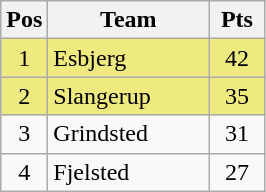<table class="wikitable" style="font-size: 100%">
<tr>
<th width=20>Pos</th>
<th width=100>Team</th>
<th width=30>Pts</th>
</tr>
<tr align=center style="background:#EEEA80;">
<td>1</td>
<td align="left">Esbjerg</td>
<td>42</td>
</tr>
<tr align=center style="background:#EEEA80;">
<td>2</td>
<td align="left">Slangerup</td>
<td>35</td>
</tr>
<tr align=center>
<td>3</td>
<td align="left">Grindsted</td>
<td>31</td>
</tr>
<tr align=center>
<td>4</td>
<td align="left">Fjelsted</td>
<td>27</td>
</tr>
</table>
